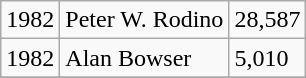<table class="wikitable">
<tr>
<td>1982</td>
<td>Peter W. Rodino</td>
<td>28,587</td>
</tr>
<tr>
<td>1982</td>
<td>Alan Bowser</td>
<td>5,010</td>
</tr>
<tr>
</tr>
</table>
